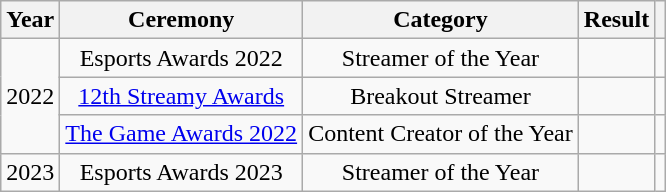<table class="wikitable" style="text-align:center;">
<tr>
<th>Year</th>
<th>Ceremony</th>
<th>Category</th>
<th>Result</th>
<th></th>
</tr>
<tr>
<td rowspan="3">2022</td>
<td rowspan="1">Esports Awards 2022</td>
<td>Streamer of the Year</td>
<td></td>
<td></td>
</tr>
<tr>
<td><a href='#'>12th Streamy Awards</a></td>
<td>Breakout Streamer</td>
<td></td>
<td></td>
</tr>
<tr>
<td><a href='#'>The Game Awards 2022</a></td>
<td>Content Creator of the Year</td>
<td></td>
<td></td>
</tr>
<tr>
<td>2023</td>
<td rowspan="1">Esports Awards 2023</td>
<td>Streamer of the Year</td>
<td></td>
<td></td>
</tr>
</table>
